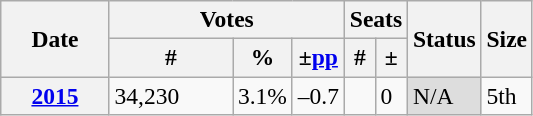<table class="wikitable" style="font-size:98%;">
<tr>
<th width="65" rowspan="2">Date</th>
<th colspan="3">Votes</th>
<th colspan="2">Seats</th>
<th rowspan="2">Status</th>
<th rowspan="2">Size</th>
</tr>
<tr>
<th width="75">#</th>
<th>%</th>
<th>±<a href='#'>pp</a></th>
<th>#</th>
<th>±</th>
</tr>
<tr>
<th><a href='#'>2015</a></th>
<td>34,230</td>
<td>3.1%</td>
<td>–0.7</td>
<td style="text-align:center;"></td>
<td>0</td>
<td style="background:#ddd;">N/A</td>
<td>5th</td>
</tr>
</table>
